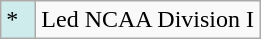<table class="wikitable">
<tr>
<td style="background:#cfecec; width:1em;">*</td>
<td>Led NCAA Division I</td>
</tr>
</table>
